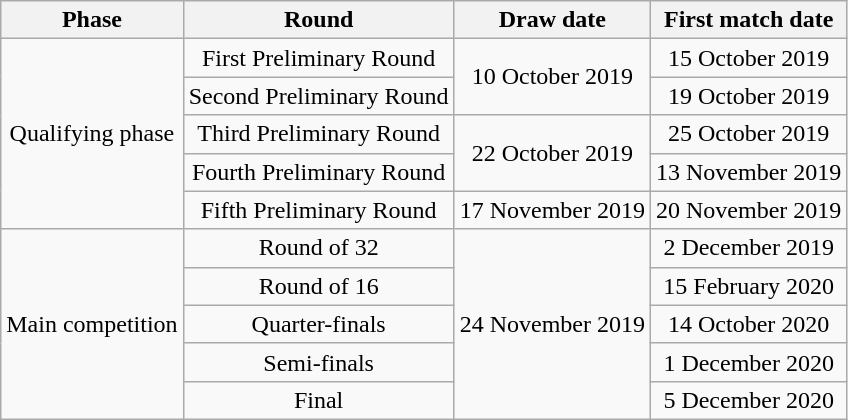<table class="wikitable" style="text-align:center">
<tr>
<th>Phase</th>
<th>Round</th>
<th>Draw date</th>
<th>First match date</th>
</tr>
<tr>
<td rowspan=5>Qualifying phase</td>
<td>First Preliminary Round</td>
<td rowspan=2>10 October 2019</td>
<td>15 October 2019</td>
</tr>
<tr>
<td>Second Preliminary Round</td>
<td>19 October 2019</td>
</tr>
<tr>
<td>Third Preliminary Round</td>
<td rowspan=2>22 October 2019</td>
<td>25 October 2019</td>
</tr>
<tr>
<td>Fourth Preliminary Round</td>
<td>13 November 2019</td>
</tr>
<tr>
<td>Fifth Preliminary Round</td>
<td>17 November 2019</td>
<td>20 November 2019</td>
</tr>
<tr>
<td rowspan=5>Main competition</td>
<td>Round of 32</td>
<td rowspan=5>24 November 2019</td>
<td>2 December 2019</td>
</tr>
<tr>
<td>Round of 16</td>
<td>15 February 2020</td>
</tr>
<tr>
<td>Quarter-finals</td>
<td>14 October 2020</td>
</tr>
<tr>
<td>Semi-finals</td>
<td>1 December 2020</td>
</tr>
<tr>
<td>Final</td>
<td>5 December 2020</td>
</tr>
</table>
